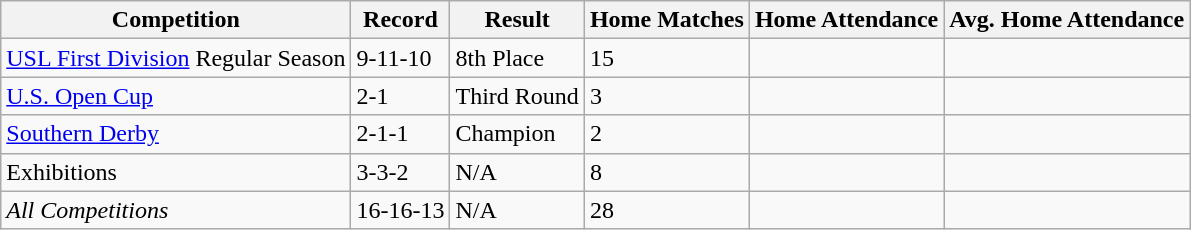<table class="wikitable">
<tr>
<th>Competition</th>
<th>Record</th>
<th>Result</th>
<th>Home Matches</th>
<th>Home Attendance</th>
<th>Avg. Home Attendance</th>
</tr>
<tr>
<td><a href='#'>USL First Division</a> Regular Season</td>
<td>9-11-10</td>
<td>8th Place</td>
<td>15</td>
<td></td>
<td></td>
</tr>
<tr>
<td><a href='#'>U.S. Open Cup</a></td>
<td>2-1</td>
<td>Third Round</td>
<td>3</td>
<td></td>
<td></td>
</tr>
<tr>
<td><a href='#'>Southern Derby</a></td>
<td>2-1-1</td>
<td>Champion</td>
<td>2</td>
<td></td>
<td></td>
</tr>
<tr>
<td>Exhibitions</td>
<td>3-3-2</td>
<td>N/A</td>
<td>8</td>
<td></td>
<td></td>
</tr>
<tr>
<td><em>All Competitions</em></td>
<td>16-16-13</td>
<td>N/A</td>
<td>28</td>
<td></td>
<td></td>
</tr>
</table>
